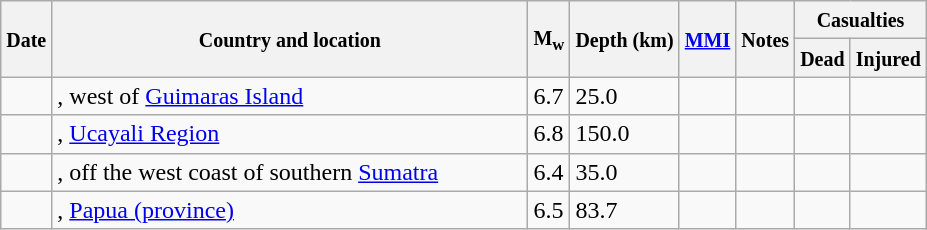<table class="wikitable sortable sort-under" style="border:1px black; margin-left:1em;">
<tr>
<th rowspan="2"><small>Date</small></th>
<th rowspan="2" style="width: 310px"><small>Country and location</small></th>
<th rowspan="2"><small>M<sub>w</sub></small></th>
<th rowspan="2"><small>Depth (km)</small></th>
<th rowspan="2"><small><a href='#'>MMI</a></small></th>
<th rowspan="2" class="unsortable"><small>Notes</small></th>
<th colspan="2"><small>Casualties</small></th>
</tr>
<tr>
<th><small>Dead</small></th>
<th><small>Injured</small></th>
</tr>
<tr>
<td></td>
<td>, west of <a href='#'>Guimaras Island</a></td>
<td>6.7</td>
<td>25.0</td>
<td></td>
<td></td>
<td></td>
<td></td>
</tr>
<tr>
<td></td>
<td>, <a href='#'>Ucayali Region</a></td>
<td>6.8</td>
<td>150.0</td>
<td></td>
<td></td>
<td></td>
<td></td>
</tr>
<tr>
<td></td>
<td>, off the west coast of southern <a href='#'>Sumatra</a></td>
<td>6.4</td>
<td>35.0</td>
<td></td>
<td></td>
<td></td>
<td></td>
</tr>
<tr>
<td></td>
<td>, <a href='#'>Papua (province)</a></td>
<td>6.5</td>
<td>83.7</td>
<td></td>
<td></td>
<td></td>
<td></td>
</tr>
</table>
